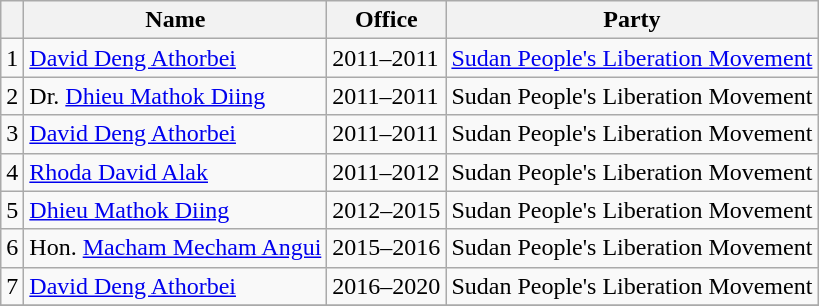<table class="wikitable">
<tr>
<th></th>
<th>Name</th>
<th>Office</th>
<th>Party</th>
</tr>
<tr>
<td>1</td>
<td><a href='#'>David Deng Athorbei</a></td>
<td>2011–2011</td>
<td><a href='#'>Sudan People's Liberation Movement</a></td>
</tr>
<tr>
<td>2</td>
<td>Dr. <a href='#'>Dhieu Mathok Diing</a></td>
<td>2011–2011</td>
<td>Sudan People's Liberation Movement</td>
</tr>
<tr>
<td>3</td>
<td><a href='#'>David Deng Athorbei</a></td>
<td>2011–2011</td>
<td>Sudan People's Liberation Movement</td>
</tr>
<tr>
<td>4</td>
<td><a href='#'>Rhoda David Alak</a></td>
<td>2011–2012</td>
<td>Sudan People's Liberation Movement</td>
</tr>
<tr>
<td>5</td>
<td><a href='#'>Dhieu Mathok Diing</a></td>
<td>2012–2015</td>
<td>Sudan People's Liberation Movement</td>
</tr>
<tr>
<td>6</td>
<td>Hon. <a href='#'>Macham Mecham Angui</a></td>
<td>2015–2016</td>
<td>Sudan People's Liberation Movement</td>
</tr>
<tr>
<td>7</td>
<td><a href='#'>David Deng Athorbei</a></td>
<td>2016–2020</td>
<td>Sudan People's Liberation Movement</td>
</tr>
<tr>
</tr>
</table>
